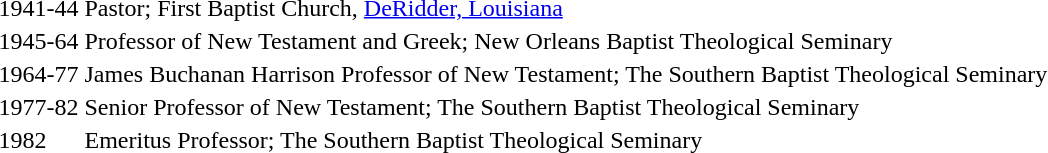<table>
<tr>
<td>1941-44</td>
<td>Pastor; First Baptist Church, <a href='#'>DeRidder, Louisiana</a></td>
</tr>
<tr>
<td>1945-64</td>
<td>Professor of New Testament and Greek; New Orleans Baptist Theological Seminary</td>
</tr>
<tr>
<td>1964-77</td>
<td>James Buchanan Harrison Professor of New Testament; The Southern Baptist Theological Seminary</td>
</tr>
<tr>
<td>1977-82</td>
<td>Senior Professor of New Testament; The Southern Baptist Theological Seminary</td>
</tr>
<tr>
<td>1982</td>
<td>Emeritus Professor; The Southern Baptist Theological Seminary</td>
</tr>
<tr>
</tr>
</table>
